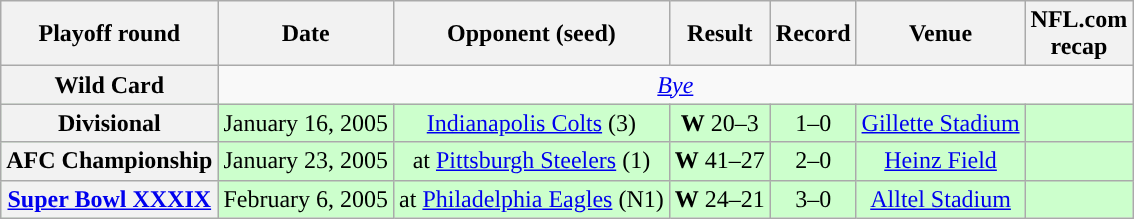<table class="wikitable" style="text-align:center">
<tr>
<th>Playoff round</th>
<th>Date</th>
<th>Opponent (seed)</th>
<th>Result</th>
<th>Record</th>
<th>Venue</th>
<th>NFL.com<br>recap</th>
</tr>
<tr align="center">
<th>Wild Card</th>
<td colspan="8" align="center"><em><a href='#'>Bye</a></em></td>
</tr>
<tr style="background: #cfc;">
<th>Divisional</th>
<td>January 16, 2005</td>
<td><a href='#'>Indianapolis Colts</a> (3)</td>
<td><strong>W</strong> 20–3</td>
<td>1–0</td>
<td><a href='#'>Gillette Stadium</a></td>
<td></td>
</tr>
<tr style="background: #cfc;">
<th>AFC Championship</th>
<td>January 23, 2005</td>
<td>at <a href='#'>Pittsburgh Steelers</a> (1)</td>
<td><strong>W</strong> 41–27</td>
<td>2–0</td>
<td><a href='#'>Heinz Field</a></td>
<td></td>
</tr>
<tr style="background: #cfc;">
<th><a href='#'>Super Bowl XXXIX</a></th>
<td>February 6, 2005</td>
<td>at <a href='#'>Philadelphia Eagles</a> (N1)</td>
<td><strong>W</strong> 24–21</td>
<td>3–0</td>
<td><a href='#'>Alltel Stadium</a></td>
<td></td>
</tr>
</table>
